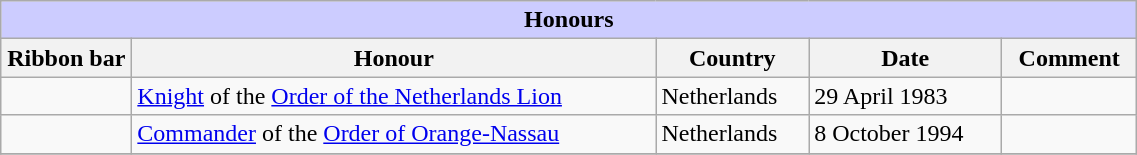<table class="wikitable" style="width:60%;">
<tr style="background:#ccf; text-align:center;">
<td colspan=5><strong>Honours</strong></td>
</tr>
<tr>
<th style="width:80px;">Ribbon bar</th>
<th>Honour</th>
<th>Country</th>
<th>Date</th>
<th>Comment</th>
</tr>
<tr>
<td></td>
<td><a href='#'>Knight</a> of the <a href='#'>Order of the Netherlands Lion</a></td>
<td>Netherlands</td>
<td>29 April 1983</td>
<td></td>
</tr>
<tr>
<td></td>
<td><a href='#'>Commander</a> of the <a href='#'>Order of Orange-Nassau</a></td>
<td>Netherlands</td>
<td>8 October 1994</td>
<td></td>
</tr>
<tr>
</tr>
</table>
